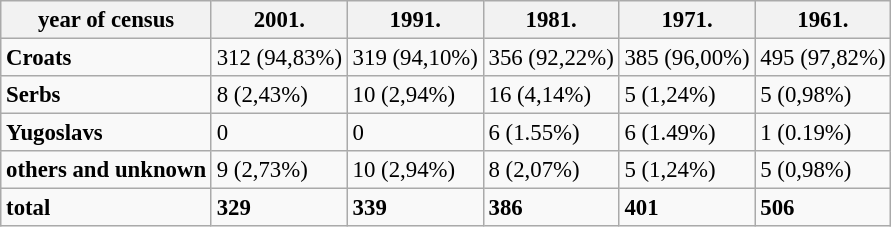<table class="wikitable" style="font-size:95%;">
<tr>
<th>year of census</th>
<th>2001.</th>
<th>1991.</th>
<th>1981.</th>
<th>1971.</th>
<th>1961.</th>
</tr>
<tr>
<td><strong>Croats</strong></td>
<td>312 (94,83%)</td>
<td>319 (94,10%)</td>
<td>356 (92,22%)</td>
<td>385 (96,00%)</td>
<td>495 (97,82%)</td>
</tr>
<tr>
<td><strong>Serbs</strong></td>
<td>8 (2,43%)</td>
<td>10 (2,94%)</td>
<td>16 (4,14%)</td>
<td>5 (1,24%)</td>
<td>5 (0,98%)</td>
</tr>
<tr>
<td><strong>Yugoslavs</strong></td>
<td>0</td>
<td>0</td>
<td>6 (1.55%)</td>
<td>6 (1.49%)</td>
<td>1 (0.19%)</td>
</tr>
<tr>
<td><strong>others and unknown</strong></td>
<td>9 (2,73%)</td>
<td>10 (2,94%)</td>
<td>8 (2,07%)</td>
<td>5 (1,24%)</td>
<td>5 (0,98%)</td>
</tr>
<tr>
<td><strong>total</strong></td>
<td><strong>329</strong></td>
<td><strong>339</strong></td>
<td><strong>386</strong></td>
<td><strong>401</strong></td>
<td><strong>506</strong></td>
</tr>
</table>
